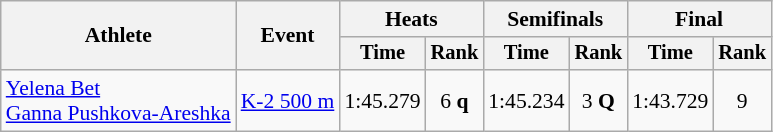<table class="wikitable" style="font-size:90%">
<tr>
<th rowspan=2>Athlete</th>
<th rowspan=2>Event</th>
<th colspan=2>Heats</th>
<th colspan=2>Semifinals</th>
<th colspan=2>Final</th>
</tr>
<tr style="font-size:95%">
<th>Time</th>
<th>Rank</th>
<th>Time</th>
<th>Rank</th>
<th>Time</th>
<th>Rank</th>
</tr>
<tr align=center>
<td align=left><a href='#'>Yelena Bet</a><br><a href='#'>Ganna Pushkova-Areshka</a></td>
<td align=left><a href='#'>K-2 500 m</a></td>
<td>1:45.279</td>
<td>6 <strong>q</strong></td>
<td>1:45.234</td>
<td>3 <strong>Q</strong></td>
<td>1:43.729</td>
<td>9</td>
</tr>
</table>
